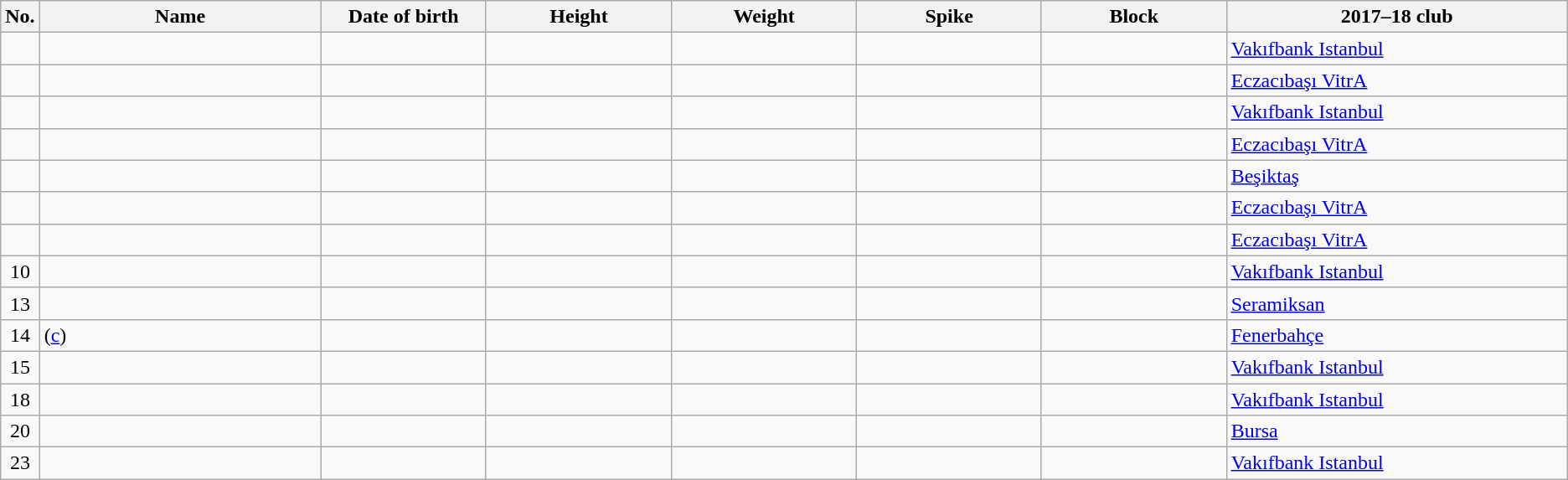<table class="wikitable sortable" style="font-size:100%; text-align:center;">
<tr>
<th>No.</th>
<th style="width:14em">Name</th>
<th style="width:8em">Date of birth</th>
<th style="width:9em">Height</th>
<th style="width:9em">Weight</th>
<th style="width:9em">Spike</th>
<th style="width:9em">Block</th>
<th style="width:17em">2017–18 club</th>
</tr>
<tr>
<td></td>
<td align=left></td>
<td align=right></td>
<td></td>
<td></td>
<td></td>
<td></td>
<td align=left> <a href='#'>Vakıfbank Istanbul</a></td>
</tr>
<tr>
<td></td>
<td align=left></td>
<td align=right></td>
<td></td>
<td></td>
<td></td>
<td></td>
<td align=left> <a href='#'>Eczacıbaşı VitrA</a></td>
</tr>
<tr>
<td></td>
<td align=left></td>
<td align=right></td>
<td></td>
<td></td>
<td></td>
<td></td>
<td align=left> <a href='#'>Vakıfbank Istanbul</a></td>
</tr>
<tr>
<td></td>
<td align=left></td>
<td align=right></td>
<td></td>
<td></td>
<td></td>
<td></td>
<td align=left> <a href='#'>Eczacıbaşı VitrA</a></td>
</tr>
<tr>
<td></td>
<td align=left></td>
<td align=right></td>
<td></td>
<td></td>
<td></td>
<td></td>
<td align=left> <a href='#'>Beşiktaş</a></td>
</tr>
<tr>
<td></td>
<td align=left></td>
<td align=right></td>
<td></td>
<td></td>
<td></td>
<td></td>
<td align=left> <a href='#'>Eczacıbaşı VitrA</a></td>
</tr>
<tr>
<td></td>
<td align=left></td>
<td align=right></td>
<td></td>
<td></td>
<td></td>
<td></td>
<td align=left> <a href='#'>Eczacıbaşı VitrA</a></td>
</tr>
<tr>
<td>10</td>
<td align=left></td>
<td align=right></td>
<td></td>
<td></td>
<td></td>
<td></td>
<td align=left> <a href='#'>Vakıfbank Istanbul</a></td>
</tr>
<tr>
<td>13</td>
<td align=left></td>
<td align=right></td>
<td></td>
<td></td>
<td></td>
<td></td>
<td align=left> <a href='#'>Seramiksan</a></td>
</tr>
<tr>
<td>14</td>
<td align=left> (<a href='#'>c</a>)</td>
<td align=right></td>
<td></td>
<td></td>
<td></td>
<td></td>
<td align=left> <a href='#'>Fenerbahçe</a></td>
</tr>
<tr>
<td>15</td>
<td align=left></td>
<td align=right></td>
<td></td>
<td></td>
<td></td>
<td></td>
<td align=left> <a href='#'>Vakıfbank Istanbul</a></td>
</tr>
<tr>
<td>18</td>
<td align=left></td>
<td align=right></td>
<td></td>
<td></td>
<td></td>
<td></td>
<td align=left> <a href='#'>Vakıfbank Istanbul</a></td>
</tr>
<tr>
<td>20</td>
<td align=left></td>
<td align=right></td>
<td></td>
<td></td>
<td></td>
<td></td>
<td align=left> <a href='#'>Bursa</a></td>
</tr>
<tr>
<td>23</td>
<td align=left></td>
<td align=right></td>
<td></td>
<td></td>
<td></td>
<td></td>
<td align=left> <a href='#'>Vakıfbank Istanbul</a></td>
</tr>
</table>
